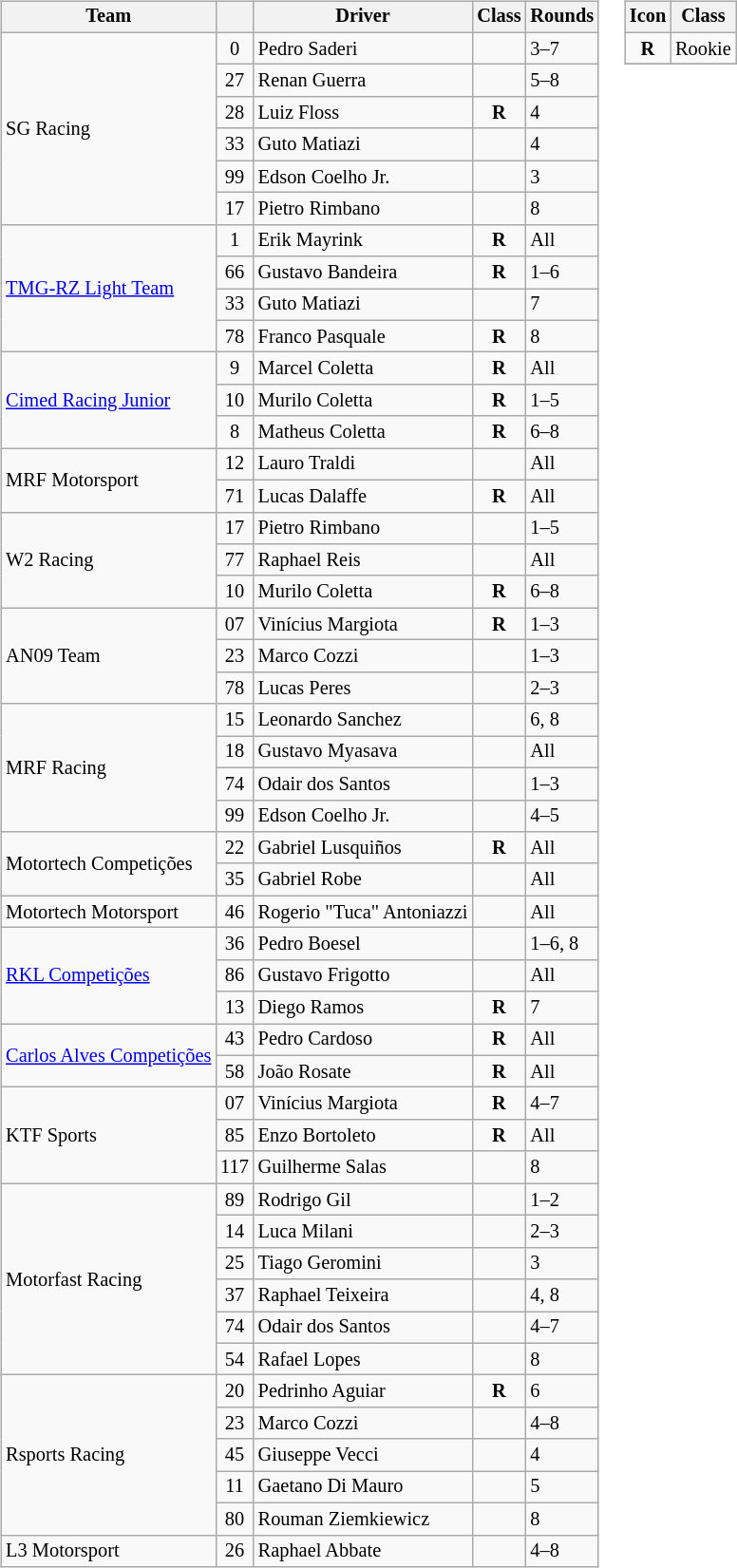<table>
<tr>
<td><br><table class="wikitable" style="font-size: 85%;">
<tr>
<th>Team</th>
<th></th>
<th>Driver</th>
<th>Class</th>
<th>Rounds</th>
</tr>
<tr>
<td rowspan="6">SG Racing</td>
<td align="center">0</td>
<td> Pedro Saderi</td>
<td></td>
<td>3–7</td>
</tr>
<tr>
<td align="center">27</td>
<td> Renan Guerra</td>
<td></td>
<td>5–8</td>
</tr>
<tr>
<td align="center">28</td>
<td> Luiz Floss</td>
<td align="center"><strong><span>R</span></strong></td>
<td>4</td>
</tr>
<tr>
<td align="center">33</td>
<td> Guto Matiazi</td>
<td></td>
<td>4</td>
</tr>
<tr>
<td align="center">99</td>
<td> Edson Coelho Jr.</td>
<td></td>
<td>3</td>
</tr>
<tr>
<td align="center">17</td>
<td> Pietro Rimbano</td>
<td></td>
<td>8</td>
</tr>
<tr>
<td rowspan="4"><a href='#'>TMG-RZ Light Team</a></td>
<td align="center">1</td>
<td> Erik Mayrink</td>
<td align="center"><strong><span>R</span></strong></td>
<td>All</td>
</tr>
<tr>
<td align="center">66</td>
<td> Gustavo Bandeira</td>
<td align="center"><strong><span>R</span></strong></td>
<td>1–6</td>
</tr>
<tr>
<td align="center">33</td>
<td> Guto Matiazi</td>
<td></td>
<td>7</td>
</tr>
<tr>
<td align="center">78</td>
<td> Franco Pasquale</td>
<td align="center"><strong><span>R</span></strong></td>
<td>8</td>
</tr>
<tr>
<td rowspan="3"><a href='#'>Cimed Racing Junior</a></td>
<td align="center">9</td>
<td> Marcel Coletta</td>
<td align="center"><strong><span>R</span></strong></td>
<td>All</td>
</tr>
<tr>
<td align="center">10</td>
<td> Murilo Coletta</td>
<td align="center"><strong><span>R</span></strong></td>
<td>1–5</td>
</tr>
<tr>
<td align="center">8</td>
<td> Matheus Coletta</td>
<td align="center"><strong><span>R</span></strong></td>
<td>6–8</td>
</tr>
<tr>
<td rowspan="2">MRF Motorsport</td>
<td align="center">12</td>
<td> Lauro Traldi</td>
<td></td>
<td>All</td>
</tr>
<tr>
<td align="center">71</td>
<td> Lucas Dalaffe</td>
<td align="center"><strong><span>R</span></strong></td>
<td>All</td>
</tr>
<tr>
<td rowspan="3">W2 Racing</td>
<td align="center">17</td>
<td> Pietro Rimbano</td>
<td></td>
<td>1–5</td>
</tr>
<tr>
<td align="center">77</td>
<td> Raphael Reis</td>
<td></td>
<td>All</td>
</tr>
<tr>
<td align="center">10</td>
<td> Murilo Coletta</td>
<td align="center"><strong><span>R</span></strong></td>
<td>6–8</td>
</tr>
<tr>
<td rowspan="3">AN09 Team</td>
<td align="center">07</td>
<td> Vinícius Margiota</td>
<td align="center"><strong><span>R</span></strong></td>
<td>1–3</td>
</tr>
<tr>
<td align="center">23</td>
<td> Marco Cozzi</td>
<td></td>
<td>1–3</td>
</tr>
<tr>
<td align="center">78</td>
<td> Lucas Peres</td>
<td></td>
<td>2–3</td>
</tr>
<tr>
<td rowspan="4">MRF Racing</td>
<td align="center">15</td>
<td> Leonardo Sanchez</td>
<td></td>
<td>6, 8</td>
</tr>
<tr>
<td align="center">18</td>
<td> Gustavo Myasava</td>
<td></td>
<td>All</td>
</tr>
<tr>
<td align="center">74</td>
<td> Odair dos Santos</td>
<td></td>
<td>1–3</td>
</tr>
<tr>
<td align="center">99</td>
<td> Edson Coelho Jr.</td>
<td></td>
<td>4–5</td>
</tr>
<tr>
<td rowspan="2">Motortech Competições</td>
<td align="center">22</td>
<td> Gabriel Lusquiños</td>
<td align="center"><strong><span>R</span></strong></td>
<td>All</td>
</tr>
<tr>
<td align="center">35</td>
<td> Gabriel Robe</td>
<td></td>
<td>All</td>
</tr>
<tr>
<td>Motortech Motorsport</td>
<td align="center">46</td>
<td> Rogerio "Tuca" Antoniazzi</td>
<td></td>
<td>All</td>
</tr>
<tr>
<td rowspan="3"><a href='#'>RKL Competições</a></td>
<td align="center">36</td>
<td> Pedro Boesel</td>
<td></td>
<td>1–6, 8</td>
</tr>
<tr>
<td align="center">86</td>
<td> Gustavo Frigotto</td>
<td></td>
<td>All</td>
</tr>
<tr>
<td align="center">13</td>
<td> Diego Ramos</td>
<td align="center"><strong><span>R</span></strong></td>
<td>7</td>
</tr>
<tr>
<td rowspan="2"><a href='#'>Carlos Alves Competições</a></td>
<td align="center">43</td>
<td> Pedro Cardoso</td>
<td align="center"><strong><span>R</span></strong></td>
<td>All</td>
</tr>
<tr>
<td align="center">58</td>
<td> João Rosate</td>
<td align="center"><strong><span>R</span></strong></td>
<td>All</td>
</tr>
<tr>
<td rowspan="3">KTF Sports</td>
<td align="center">07</td>
<td> Vinícius Margiota</td>
<td align="center"><strong><span>R</span></strong></td>
<td>4–7</td>
</tr>
<tr>
<td align="center">85</td>
<td> Enzo Bortoleto</td>
<td align="center"><strong><span>R</span></strong></td>
<td>All</td>
</tr>
<tr>
<td align="center">117</td>
<td> Guilherme Salas</td>
<td></td>
<td>8</td>
</tr>
<tr>
<td rowspan="6">Motorfast Racing</td>
<td align="center">89</td>
<td> Rodrigo Gil</td>
<td></td>
<td>1–2</td>
</tr>
<tr>
<td align="center">14</td>
<td> Luca Milani</td>
<td></td>
<td>2–3</td>
</tr>
<tr>
<td align="center">25</td>
<td> Tiago Geromini</td>
<td></td>
<td>3</td>
</tr>
<tr>
<td align="center">37</td>
<td> Raphael Teixeira</td>
<td></td>
<td>4, 8</td>
</tr>
<tr>
<td align="center">74</td>
<td> Odair dos Santos</td>
<td></td>
<td>4–7</td>
</tr>
<tr>
<td align="center">54</td>
<td> Rafael Lopes</td>
<td></td>
<td>8</td>
</tr>
<tr>
<td rowspan="5">Rsports Racing</td>
<td align="center">20</td>
<td> Pedrinho Aguiar</td>
<td align="center"><strong><span>R</span></strong></td>
<td>6</td>
</tr>
<tr>
<td align="center">23</td>
<td> Marco Cozzi</td>
<td></td>
<td>4–8</td>
</tr>
<tr>
<td align="center">45</td>
<td> Giuseppe Vecci</td>
<td></td>
<td>4</td>
</tr>
<tr>
<td align="center">11</td>
<td> Gaetano Di Mauro</td>
<td></td>
<td>5</td>
</tr>
<tr>
<td align="center">80</td>
<td> Rouman Ziemkiewicz</td>
<td></td>
<td>8</td>
</tr>
<tr>
<td>L3 Motorsport</td>
<td align="center">26</td>
<td> Raphael Abbate</td>
<td></td>
<td>4–8</td>
</tr>
</table>
</td>
<td valign="top"><br><table class="wikitable" style="font-size: 85%;">
<tr>
<th>Icon</th>
<th>Class</th>
</tr>
<tr>
<td align=center><strong><span>R</span></strong></td>
<td>Rookie</td>
</tr>
<tr>
</tr>
</table>
</td>
</tr>
</table>
